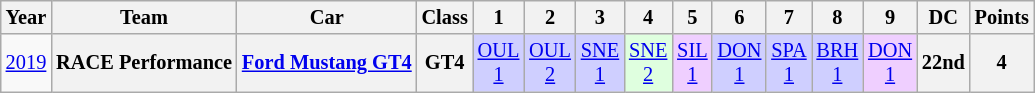<table class="wikitable" style="text-align:center; font-size:85%">
<tr>
<th>Year</th>
<th>Team</th>
<th>Car</th>
<th>Class</th>
<th>1</th>
<th>2</th>
<th>3</th>
<th>4</th>
<th>5</th>
<th>6</th>
<th>7</th>
<th>8</th>
<th>9</th>
<th>DC</th>
<th>Points</th>
</tr>
<tr>
<td><a href='#'>2019</a></td>
<th nowrap>RACE Performance</th>
<th nowrap><a href='#'>Ford Mustang GT4</a></th>
<th>GT4</th>
<td style="background:#CFCFFF;"><a href='#'>OUL<br>1</a><br></td>
<td style="background:#CFCFFF;"><a href='#'>OUL<br>2</a><br></td>
<td style="background:#CFCFFF;"><a href='#'>SNE<br>1</a><br></td>
<td style="background:#DFFFDF;"><a href='#'>SNE<br>2</a><br></td>
<td style="background:#EFCFFF;"><a href='#'>SIL<br>1</a><br></td>
<td style="background:#CFCFFF;"><a href='#'>DON<br>1</a><br></td>
<td style="background:#CFCFFF;"><a href='#'>SPA<br>1</a><br></td>
<td style="background:#CFCFFF;"><a href='#'>BRH<br>1</a><br></td>
<td style="background:#EFCFFF;"><a href='#'>DON<br>1</a><br></td>
<th>22nd</th>
<th>4</th>
</tr>
</table>
